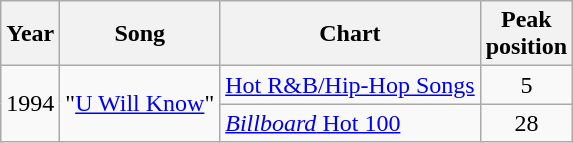<table class="wikitable">
<tr>
<th>Year</th>
<th>Song</th>
<th>Chart</th>
<th>Peak<br>position</th>
</tr>
<tr>
<td rowspan="2">1994</td>
<td rowspan="2">"<a href='#'>U Will Know</a>"</td>
<td><a href='#'>Hot R&B/Hip-Hop Songs</a></td>
<td align="center">5</td>
</tr>
<tr>
<td><a href='#'><em>Billboard</em> Hot 100</a></td>
<td align="center">28</td>
</tr>
</table>
